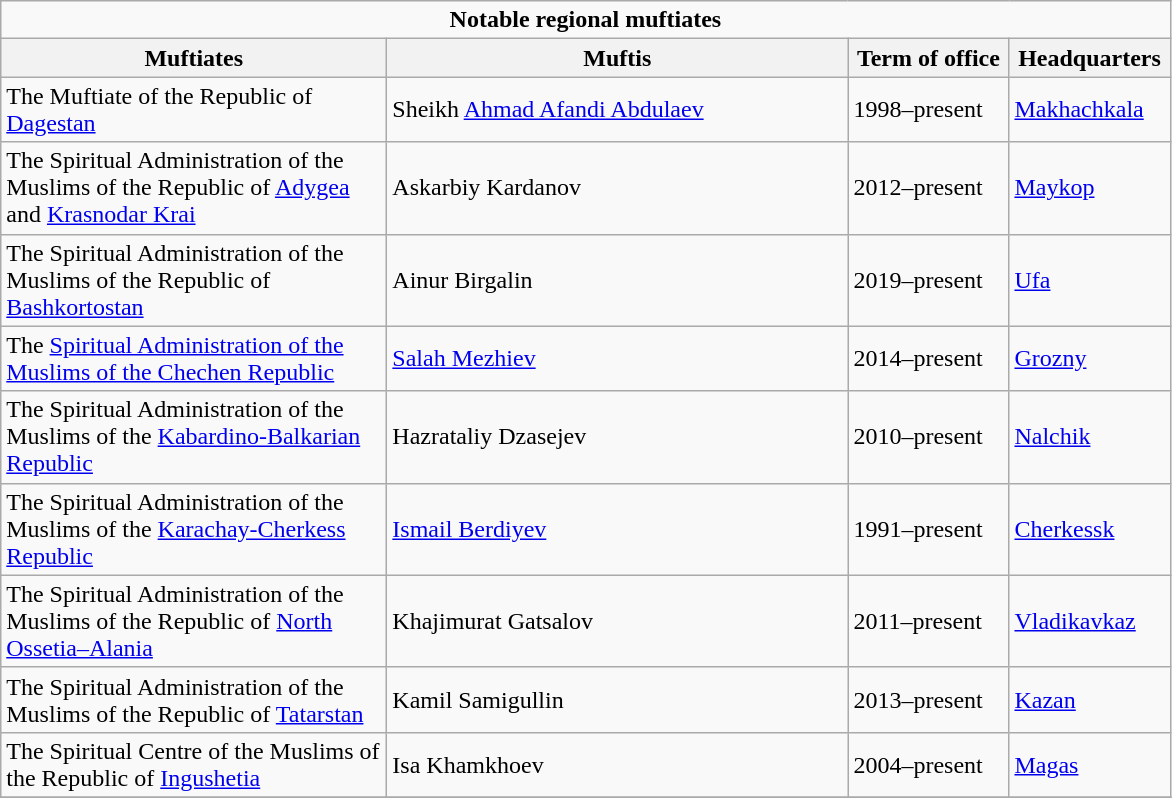<table class=wikitable>
<tr>
<td colspan=4 align=center><strong>Notable regional muftiates</strong></td>
</tr>
<tr>
<th scope="row" width="250">Muftiates</th>
<th scope="row" width="300">Muftis</th>
<th scope="row" width="100">Term of office</th>
<th scope="row" width="100">Headquarters</th>
</tr>
<tr>
<td>The Muftiate of the Republic of <a href='#'>Dagestan</a></td>
<td>Sheikh <a href='#'>Ahmad Afandi Abdulaev</a></td>
<td>1998–present</td>
<td><a href='#'>Makhachkala</a></td>
</tr>
<tr>
<td>The Spiritual Administration of the Muslims of the Republic of <a href='#'>Adygea</a> and <a href='#'>Krasnodar Krai</a></td>
<td>Askarbiy Kardanov</td>
<td>2012–present</td>
<td><a href='#'>Maykop</a></td>
</tr>
<tr>
<td>The Spiritual Administration of the Muslims of the Republic of <a href='#'>Bashkortostan</a></td>
<td>Ainur Birgalin</td>
<td>2019–present</td>
<td><a href='#'>Ufa</a></td>
</tr>
<tr>
<td>The <a href='#'>Spiritual Administration of the Muslims of the Chechen Republic</a></td>
<td><a href='#'>Salah Mezhiev</a></td>
<td>2014–present</td>
<td><a href='#'>Grozny</a></td>
</tr>
<tr>
<td>The Spiritual Administration of the Muslims of the <a href='#'>Kabardino-Balkarian Republic</a></td>
<td>Hazrataliy Dzasejev</td>
<td>2010–present</td>
<td><a href='#'>Nalchik</a></td>
</tr>
<tr>
<td>The Spiritual Administration of the Muslims of the <a href='#'>Karachay-Cherkess Republic</a></td>
<td><a href='#'>Ismail Berdiyev</a></td>
<td>1991–present</td>
<td><a href='#'>Cherkessk</a></td>
</tr>
<tr>
<td>The Spiritual Administration of the Muslims of the Republic of <a href='#'>North Ossetia–Alania</a></td>
<td>Khajimurat Gatsalov</td>
<td>2011–present</td>
<td><a href='#'>Vladikavkaz</a></td>
</tr>
<tr>
<td>The Spiritual Administration of the Muslims of the Republic of <a href='#'>Tatarstan</a></td>
<td>Kamil Samigullin</td>
<td>2013–present</td>
<td><a href='#'>Kazan</a></td>
</tr>
<tr>
<td>The Spiritual Centre of the Muslims of the Republic of <a href='#'>Ingushetia</a></td>
<td>Isa Khamkhoev</td>
<td>2004–present</td>
<td><a href='#'>Magas</a></td>
</tr>
<tr>
</tr>
</table>
